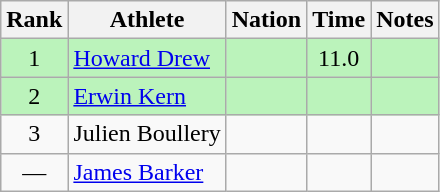<table class="wikitable sortable" style="text-align:center">
<tr>
<th>Rank</th>
<th>Athlete</th>
<th>Nation</th>
<th>Time</th>
<th>Notes</th>
</tr>
<tr style="background:#bbf3bb;">
<td>1</td>
<td align=left><a href='#'>Howard Drew</a></td>
<td align=left></td>
<td>11.0</td>
<td></td>
</tr>
<tr style="background:#bbf3bb;">
<td>2</td>
<td align=left><a href='#'>Erwin Kern</a></td>
<td align=left></td>
<td></td>
<td></td>
</tr>
<tr>
<td>3</td>
<td align=left>Julien Boullery</td>
<td align=left></td>
<td></td>
<td></td>
</tr>
<tr>
<td>—</td>
<td align=left><a href='#'>James Barker</a></td>
<td align=left></td>
<td></td>
<td></td>
</tr>
</table>
